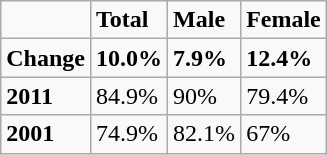<table class="wikitable">
<tr>
<td></td>
<td><strong>Total</strong></td>
<td><strong>Male</strong></td>
<td><strong>Female</strong></td>
</tr>
<tr>
<td><strong>Change</strong></td>
<td><strong>10.0%</strong></td>
<td><strong>7.9%</strong></td>
<td><strong>12.4%</strong></td>
</tr>
<tr>
<td><strong>2011</strong></td>
<td>84.9%</td>
<td>90%</td>
<td>79.4%</td>
</tr>
<tr>
<td><strong>2001</strong></td>
<td>74.9%</td>
<td>82.1%</td>
<td>67%</td>
</tr>
</table>
